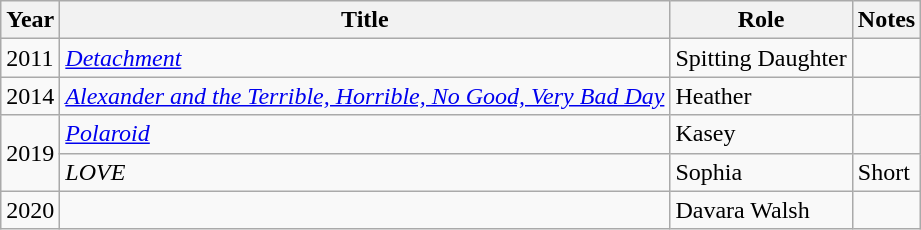<table class="wikitable sortable">
<tr>
<th>Year</th>
<th>Title</th>
<th>Role</th>
<th>Notes</th>
</tr>
<tr>
<td>2011</td>
<td><em><a href='#'>Detachment</a></em></td>
<td>Spitting Daughter</td>
<td></td>
</tr>
<tr>
<td>2014</td>
<td><em><a href='#'>Alexander and the Terrible, Horrible, No Good, Very Bad Day</a></em></td>
<td>Heather</td>
<td></td>
</tr>
<tr>
<td rowspan=2>2019</td>
<td><em><a href='#'>Polaroid</a></em></td>
<td>Kasey</td>
<td></td>
</tr>
<tr>
<td><em>LOVE</em></td>
<td>Sophia</td>
<td>Short</td>
</tr>
<tr>
<td>2020</td>
<td><em></em></td>
<td>Davara Walsh</td>
<td></td>
</tr>
</table>
